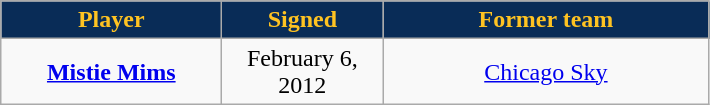<table class="wikitable" style="text-align: center">
<tr align="center" bgcolor="#dddddd">
<td style="background:#092C57;color:#FFC322; width:140px"><strong>Player</strong></td>
<td style="background:#092C57;color:#FFC322; width:100px"><strong>Signed</strong></td>
<td style="background:#092C57;color:#FFC322; width:210px"><strong>Former team</strong></td>
</tr>
<tr style="height:40px">
<td><strong><a href='#'>Mistie Mims</a></strong></td>
<td>February 6, 2012</td>
<td><a href='#'>Chicago Sky</a></td>
</tr>
</table>
